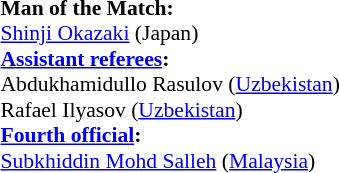<table width=50% style="font-size: 90%">
<tr>
<td><br><strong>Man of the Match:</strong>
<br><a href='#'>Shinji Okazaki</a> (Japan)<br><strong><a href='#'>Assistant referees</a>:</strong>
<br>Abdukhamidullo Rasulov (<a href='#'>Uzbekistan</a>)
<br>Rafael Ilyasov (<a href='#'>Uzbekistan</a>)
<br><strong><a href='#'>Fourth official</a>:</strong>
<br><a href='#'>Subkhiddin Mohd Salleh</a> (<a href='#'>Malaysia</a>)</td>
</tr>
</table>
